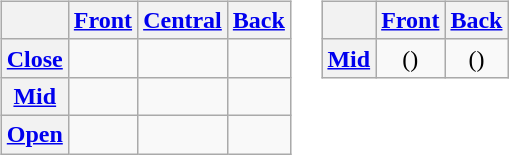<table>
<tr style="vertical-align: top;">
<td><br><table class="wikitable" style="text-align: center">
<tr>
<th></th>
<th><a href='#'>Front</a></th>
<th><a href='#'>Central</a></th>
<th><a href='#'>Back</a></th>
</tr>
<tr>
<th><a href='#'>Close</a></th>
<td></td>
<td></td>
<td></td>
</tr>
<tr>
<th><a href='#'>Mid</a></th>
<td></td>
<td></td>
<td></td>
</tr>
<tr>
<th><a href='#'>Open</a></th>
<td></td>
<td></td>
<td></td>
</tr>
</table>
</td>
<td valign="top"><br><table class="wikitable" style="text-align: center">
<tr>
<th></th>
<th><a href='#'>Front</a></th>
<th><a href='#'>Back</a></th>
</tr>
<tr>
<th><a href='#'>Mid</a></th>
<td>()</td>
<td>()</td>
</tr>
</table>
</td>
</tr>
</table>
